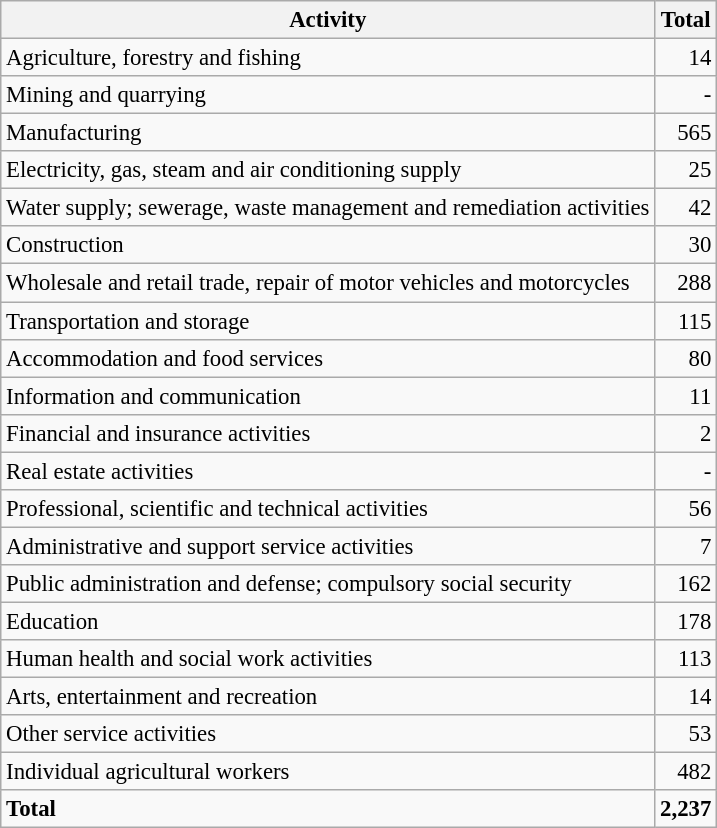<table class="wikitable sortable" style="font-size:95%;">
<tr>
<th>Activity</th>
<th>Total</th>
</tr>
<tr>
<td>Agriculture, forestry and fishing</td>
<td align="right">14</td>
</tr>
<tr>
<td>Mining and quarrying</td>
<td align="right">-</td>
</tr>
<tr>
<td>Manufacturing</td>
<td align="right">565</td>
</tr>
<tr>
<td>Electricity, gas, steam and air conditioning supply</td>
<td align="right">25</td>
</tr>
<tr>
<td>Water supply; sewerage, waste management and remediation activities</td>
<td align="right">42</td>
</tr>
<tr>
<td>Construction</td>
<td align="right">30</td>
</tr>
<tr>
<td>Wholesale and retail trade, repair of motor vehicles and motorcycles</td>
<td align="right">288</td>
</tr>
<tr>
<td>Transportation and storage</td>
<td align="right">115</td>
</tr>
<tr>
<td>Accommodation and food services</td>
<td align="right">80</td>
</tr>
<tr>
<td>Information and communication</td>
<td align="right">11</td>
</tr>
<tr>
<td>Financial and insurance activities</td>
<td align="right">2</td>
</tr>
<tr>
<td>Real estate activities</td>
<td align="right">-</td>
</tr>
<tr>
<td>Professional, scientific and technical activities</td>
<td align="right">56</td>
</tr>
<tr>
<td>Administrative and support service activities</td>
<td align="right">7</td>
</tr>
<tr>
<td>Public administration and defense; compulsory social security</td>
<td align="right">162</td>
</tr>
<tr>
<td>Education</td>
<td align="right">178</td>
</tr>
<tr>
<td>Human health and social work activities</td>
<td align="right">113</td>
</tr>
<tr>
<td>Arts, entertainment and recreation</td>
<td align="right">14</td>
</tr>
<tr>
<td>Other service activities</td>
<td align="right">53</td>
</tr>
<tr>
<td>Individual agricultural workers</td>
<td align="right">482</td>
</tr>
<tr class="sortbottom">
<td><strong>Total</strong></td>
<td align="right"><strong>2,237</strong></td>
</tr>
</table>
